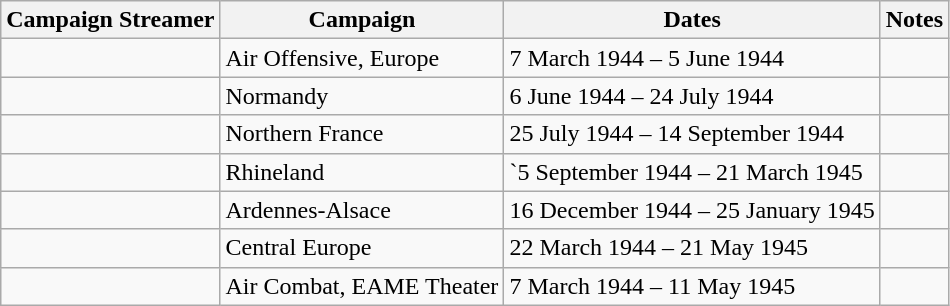<table class="wikitable">
<tr>
<th>Campaign Streamer</th>
<th>Campaign</th>
<th>Dates</th>
<th>Notes</th>
</tr>
<tr>
<td></td>
<td>Air Offensive, Europe</td>
<td>7 March 1944 – 5 June 1944</td>
<td></td>
</tr>
<tr>
<td></td>
<td>Normandy</td>
<td>6 June 1944 – 24 July 1944</td>
<td></td>
</tr>
<tr>
<td></td>
<td>Northern France</td>
<td>25 July 1944 – 14 September 1944</td>
<td></td>
</tr>
<tr>
<td></td>
<td>Rhineland</td>
<td>`5 September 1944 – 21 March 1945</td>
<td></td>
</tr>
<tr>
<td></td>
<td>Ardennes-Alsace</td>
<td>16 December 1944 – 25 January 1945</td>
<td></td>
</tr>
<tr>
<td></td>
<td>Central Europe</td>
<td>22 March 1944 – 21 May 1945</td>
<td></td>
</tr>
<tr>
<td></td>
<td>Air Combat, EAME Theater</td>
<td>7 March 1944 – 11 May 1945</td>
<td></td>
</tr>
</table>
